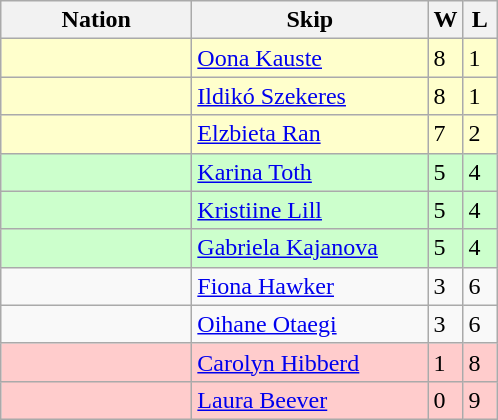<table class="wikitable">
<tr>
<th width=120>Nation</th>
<th width=150>Skip</th>
<th width=15>W</th>
<th width=15>L</th>
</tr>
<tr bgcolor=#ffffcc>
<td></td>
<td><a href='#'>Oona Kauste</a></td>
<td>8</td>
<td>1</td>
</tr>
<tr bgcolor=#ffffcc>
<td></td>
<td><a href='#'>Ildikó Szekeres</a></td>
<td>8</td>
<td>1</td>
</tr>
<tr bgcolor=#ffffcc>
<td></td>
<td><a href='#'>Elzbieta Ran</a></td>
<td>7</td>
<td>2</td>
</tr>
<tr bgcolor=#ccffcc>
<td></td>
<td><a href='#'>Karina Toth</a></td>
<td>5</td>
<td>4</td>
</tr>
<tr bgcolor=#ccffcc>
<td></td>
<td><a href='#'>Kristiine Lill</a></td>
<td>5</td>
<td>4</td>
</tr>
<tr bgcolor=#ccffcc>
<td></td>
<td><a href='#'>Gabriela Kajanova</a></td>
<td>5</td>
<td>4</td>
</tr>
<tr>
<td></td>
<td><a href='#'>Fiona Hawker</a></td>
<td>3</td>
<td>6</td>
</tr>
<tr>
<td></td>
<td><a href='#'>Oihane Otaegi</a></td>
<td>3</td>
<td>6</td>
</tr>
<tr bgcolor=#ffcccc>
<td></td>
<td><a href='#'>Carolyn Hibberd</a></td>
<td>1</td>
<td>8</td>
</tr>
<tr bgcolor=#ffcccc>
<td></td>
<td><a href='#'>Laura Beever</a></td>
<td>0</td>
<td>9</td>
</tr>
</table>
